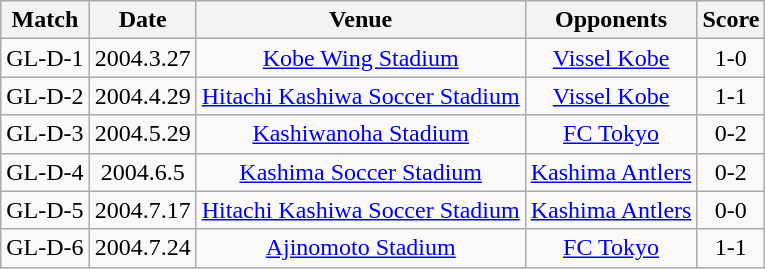<table class="wikitable" style="text-align:center;">
<tr>
<th>Match</th>
<th>Date</th>
<th>Venue</th>
<th>Opponents</th>
<th>Score</th>
</tr>
<tr>
<td>GL-D-1</td>
<td>2004.3.27</td>
<td><a href='#'>Kobe Wing Stadium</a></td>
<td><a href='#'>Vissel Kobe</a></td>
<td>1-0</td>
</tr>
<tr>
<td>GL-D-2</td>
<td>2004.4.29</td>
<td><a href='#'>Hitachi Kashiwa Soccer Stadium</a></td>
<td><a href='#'>Vissel Kobe</a></td>
<td>1-1</td>
</tr>
<tr>
<td>GL-D-3</td>
<td>2004.5.29</td>
<td><a href='#'>Kashiwanoha Stadium</a></td>
<td><a href='#'>FC Tokyo</a></td>
<td>0-2</td>
</tr>
<tr>
<td>GL-D-4</td>
<td>2004.6.5</td>
<td><a href='#'>Kashima Soccer Stadium</a></td>
<td><a href='#'>Kashima Antlers</a></td>
<td>0-2</td>
</tr>
<tr>
<td>GL-D-5</td>
<td>2004.7.17</td>
<td><a href='#'>Hitachi Kashiwa Soccer Stadium</a></td>
<td><a href='#'>Kashima Antlers</a></td>
<td>0-0</td>
</tr>
<tr>
<td>GL-D-6</td>
<td>2004.7.24</td>
<td><a href='#'>Ajinomoto Stadium</a></td>
<td><a href='#'>FC Tokyo</a></td>
<td>1-1</td>
</tr>
</table>
